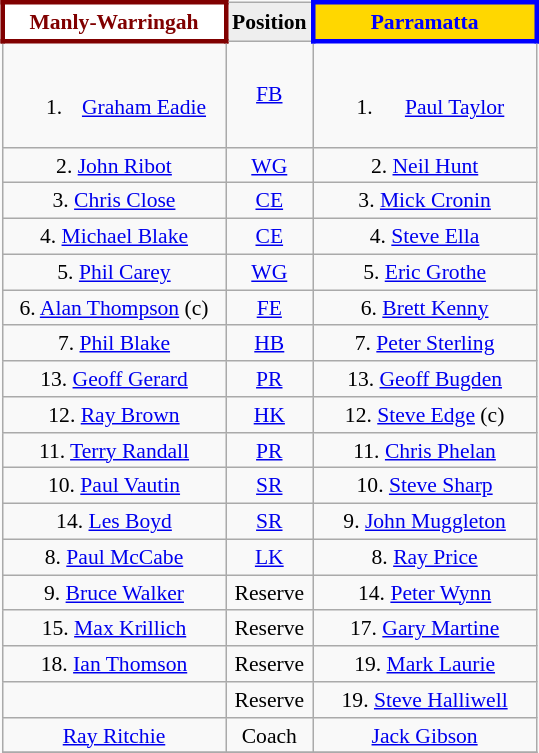<table align="right" class="wikitable" style="font-size:90%; text-align:center; margin-left:1em">
<tr bgcolor="#FF0033">
<th style="width:140px; border:3px solid maroon; background: white; color: maroon">Manly-Warringah</th>
<th style="width:40px; text-align:center; background:#eee; color:black;">Position</th>
<th style="width:140px; border:3px solid blue; background: gold; color: blue">Parramatta</th>
</tr>
<tr>
<td><br><ol><li><a href='#'>Graham Eadie</a></li></ol></td>
<td><a href='#'>FB</a></td>
<td><br><ol><li><a href='#'>Paul Taylor</a></li></ol></td>
</tr>
<tr>
<td>2. <a href='#'>John Ribot</a></td>
<td><a href='#'>WG</a></td>
<td>2. <a href='#'>Neil Hunt</a></td>
</tr>
<tr>
<td>3. <a href='#'>Chris Close</a></td>
<td><a href='#'>CE</a></td>
<td>3. <a href='#'>Mick Cronin</a></td>
</tr>
<tr>
<td>4. <a href='#'>Michael Blake</a></td>
<td><a href='#'>CE</a></td>
<td>4. <a href='#'>Steve Ella</a></td>
</tr>
<tr>
<td>5. <a href='#'>Phil Carey</a></td>
<td><a href='#'>WG</a></td>
<td>5. <a href='#'>Eric Grothe</a></td>
</tr>
<tr>
<td>6. <a href='#'>Alan Thompson</a> (c)</td>
<td><a href='#'>FE</a></td>
<td>6. <a href='#'>Brett Kenny</a></td>
</tr>
<tr>
<td>7. <a href='#'>Phil Blake</a></td>
<td><a href='#'>HB</a></td>
<td>7. <a href='#'>Peter Sterling</a></td>
</tr>
<tr>
<td>13. <a href='#'>Geoff Gerard</a></td>
<td><a href='#'>PR</a></td>
<td>13. <a href='#'>Geoff Bugden</a></td>
</tr>
<tr>
<td>12. <a href='#'>Ray Brown</a></td>
<td><a href='#'>HK</a></td>
<td>12. <a href='#'>Steve Edge</a> (c)</td>
</tr>
<tr>
<td>11. <a href='#'>Terry Randall</a></td>
<td><a href='#'>PR</a></td>
<td>11. <a href='#'>Chris Phelan</a></td>
</tr>
<tr>
<td>10. <a href='#'>Paul Vautin</a></td>
<td><a href='#'>SR</a></td>
<td>10. <a href='#'>Steve Sharp</a></td>
</tr>
<tr>
<td>14. <a href='#'>Les Boyd</a></td>
<td><a href='#'>SR</a></td>
<td>9. <a href='#'>John Muggleton</a></td>
</tr>
<tr>
<td>8. <a href='#'>Paul McCabe</a></td>
<td><a href='#'>LK</a></td>
<td>8. <a href='#'>Ray Price</a></td>
</tr>
<tr>
<td>9. <a href='#'>Bruce Walker</a></td>
<td>Reserve</td>
<td>14. <a href='#'>Peter Wynn</a></td>
</tr>
<tr>
<td>15. <a href='#'>Max Krillich</a></td>
<td>Reserve</td>
<td>17. <a href='#'>Gary Martine</a></td>
</tr>
<tr>
<td>18. <a href='#'>Ian Thomson</a></td>
<td>Reserve</td>
<td>19. <a href='#'>Mark Laurie</a></td>
</tr>
<tr>
<td></td>
<td>Reserve</td>
<td>19. <a href='#'>Steve Halliwell</a></td>
</tr>
<tr>
<td><a href='#'>Ray Ritchie</a></td>
<td>Coach</td>
<td><a href='#'>Jack Gibson</a></td>
</tr>
<tr>
</tr>
</table>
